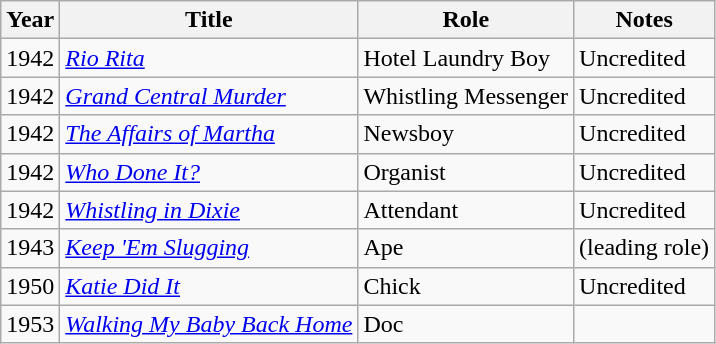<table class="wikitable">
<tr>
<th>Year</th>
<th>Title</th>
<th>Role</th>
<th>Notes</th>
</tr>
<tr>
<td>1942</td>
<td><em><a href='#'>Rio Rita</a></em></td>
<td>Hotel Laundry Boy</td>
<td>Uncredited</td>
</tr>
<tr>
<td>1942</td>
<td><em><a href='#'>Grand Central Murder</a></em></td>
<td>Whistling Messenger</td>
<td>Uncredited</td>
</tr>
<tr>
<td>1942</td>
<td><em><a href='#'>The Affairs of Martha</a></em></td>
<td>Newsboy</td>
<td>Uncredited</td>
</tr>
<tr>
<td>1942</td>
<td><em><a href='#'>Who Done It?</a></em></td>
<td>Organist</td>
<td>Uncredited</td>
</tr>
<tr>
<td>1942</td>
<td><em><a href='#'>Whistling in Dixie</a></em></td>
<td>Attendant</td>
<td>Uncredited</td>
</tr>
<tr>
<td>1943</td>
<td><em><a href='#'>Keep 'Em Slugging</a></em></td>
<td>Ape</td>
<td>(leading role)</td>
</tr>
<tr>
<td>1950</td>
<td><em><a href='#'>Katie Did It</a></em></td>
<td>Chick</td>
<td>Uncredited</td>
</tr>
<tr>
<td>1953</td>
<td><em><a href='#'>Walking My Baby Back Home</a></em></td>
<td>Doc</td>
<td></td>
</tr>
</table>
